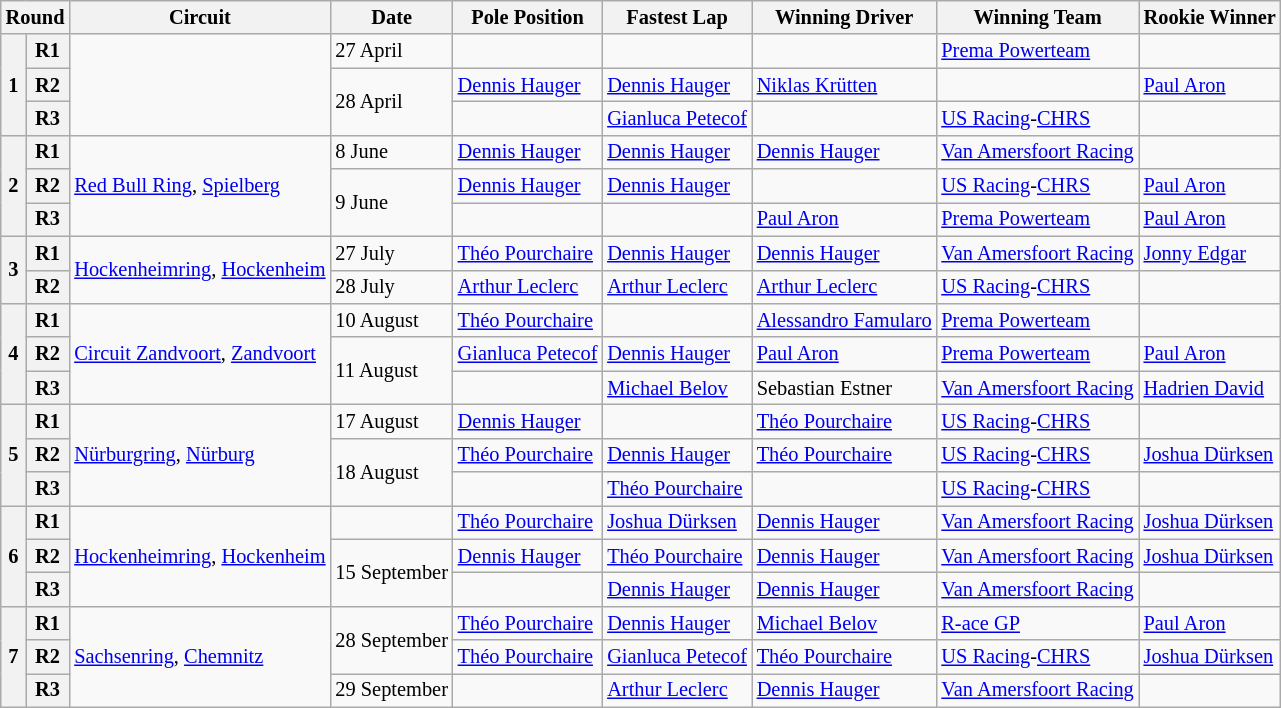<table class="wikitable" style="font-size:85%">
<tr>
<th colspan=2>Round</th>
<th>Circuit</th>
<th>Date</th>
<th>Pole Position</th>
<th>Fastest Lap</th>
<th>Winning Driver</th>
<th>Winning Team</th>
<th>Rookie Winner</th>
</tr>
<tr>
<th rowspan=3>1</th>
<th>R1</th>
<td rowspan=3></td>
<td>27 April</td>
<td></td>
<td></td>
<td></td>
<td> <a href='#'>Prema Powerteam</a></td>
<td></td>
</tr>
<tr>
<th>R2</th>
<td rowspan=2>28 April</td>
<td> <a href='#'>Dennis Hauger</a></td>
<td> <a href='#'>Dennis Hauger</a></td>
<td> <a href='#'>Niklas Krütten</a></td>
<td></td>
<td> <a href='#'>Paul Aron</a></td>
</tr>
<tr>
<th>R3</th>
<td></td>
<td> <a href='#'>Gianluca Petecof</a></td>
<td></td>
<td> <a href='#'>US Racing</a>-<a href='#'>CHRS</a></td>
<td></td>
</tr>
<tr>
<th rowspan=3>2</th>
<th>R1</th>
<td rowspan=3> <a href='#'>Red Bull Ring</a>, <a href='#'>Spielberg</a></td>
<td>8 June</td>
<td> <a href='#'>Dennis Hauger</a></td>
<td> <a href='#'>Dennis Hauger</a></td>
<td> <a href='#'>Dennis Hauger</a></td>
<td> <a href='#'>Van Amersfoort Racing</a></td>
<td></td>
</tr>
<tr>
<th>R2</th>
<td rowspan=2>9 June</td>
<td> <a href='#'>Dennis Hauger</a></td>
<td> <a href='#'>Dennis Hauger</a></td>
<td></td>
<td> <a href='#'>US Racing</a>-<a href='#'>CHRS</a></td>
<td> <a href='#'>Paul Aron</a></td>
</tr>
<tr>
<th>R3</th>
<td></td>
<td></td>
<td> <a href='#'>Paul Aron</a></td>
<td> <a href='#'>Prema Powerteam</a></td>
<td> <a href='#'>Paul Aron</a></td>
</tr>
<tr>
<th rowspan=2>3</th>
<th>R1</th>
<td rowspan=2> <a href='#'>Hockenheimring</a>, <a href='#'>Hockenheim</a></td>
<td>27 July</td>
<td> <a href='#'>Théo Pourchaire</a></td>
<td> <a href='#'>Dennis Hauger</a></td>
<td> <a href='#'>Dennis Hauger</a></td>
<td> <a href='#'>Van Amersfoort Racing</a></td>
<td> <a href='#'>Jonny Edgar</a></td>
</tr>
<tr>
<th>R2</th>
<td>28 July</td>
<td> <a href='#'>Arthur Leclerc</a></td>
<td> <a href='#'>Arthur Leclerc</a></td>
<td> <a href='#'>Arthur Leclerc</a></td>
<td> <a href='#'>US Racing</a>-<a href='#'>CHRS</a></td>
<td></td>
</tr>
<tr>
<th rowspan=3>4</th>
<th>R1</th>
<td rowspan=3> <a href='#'>Circuit Zandvoort</a>, <a href='#'>Zandvoort</a></td>
<td>10 August</td>
<td> <a href='#'>Théo Pourchaire</a></td>
<td></td>
<td> <a href='#'>Alessandro Famularo</a></td>
<td> <a href='#'>Prema Powerteam</a></td>
<td></td>
</tr>
<tr>
<th>R2</th>
<td rowspan=2>11 August</td>
<td> <a href='#'>Gianluca Petecof</a></td>
<td> <a href='#'>Dennis Hauger</a></td>
<td> <a href='#'>Paul Aron</a></td>
<td> <a href='#'>Prema Powerteam</a></td>
<td> <a href='#'>Paul Aron</a></td>
</tr>
<tr>
<th>R3</th>
<td></td>
<td> <a href='#'>Michael Belov</a></td>
<td> Sebastian Estner</td>
<td> <a href='#'>Van Amersfoort Racing</a></td>
<td> <a href='#'>Hadrien David</a></td>
</tr>
<tr>
<th rowspan=3>5</th>
<th>R1</th>
<td rowspan=3> <a href='#'>Nürburgring</a>, <a href='#'>Nürburg</a></td>
<td>17 August</td>
<td> <a href='#'>Dennis Hauger</a></td>
<td></td>
<td> <a href='#'>Théo Pourchaire</a></td>
<td> <a href='#'>US Racing</a>-<a href='#'>CHRS</a></td>
<td></td>
</tr>
<tr>
<th>R2</th>
<td rowspan=2>18 August</td>
<td> <a href='#'>Théo Pourchaire</a></td>
<td> <a href='#'>Dennis Hauger</a></td>
<td> <a href='#'>Théo Pourchaire</a></td>
<td> <a href='#'>US Racing</a>-<a href='#'>CHRS</a></td>
<td> <a href='#'>Joshua Dürksen</a></td>
</tr>
<tr>
<th>R3</th>
<td></td>
<td> <a href='#'>Théo Pourchaire</a></td>
<td></td>
<td> <a href='#'>US Racing</a>-<a href='#'>CHRS</a></td>
<td></td>
</tr>
<tr>
<th rowspan=3>6</th>
<th>R1</th>
<td rowspan=3> <a href='#'>Hockenheimring</a>, <a href='#'>Hockenheim</a></td>
<td></td>
<td> <a href='#'>Théo Pourchaire</a></td>
<td> <a href='#'>Joshua Dürksen</a></td>
<td> <a href='#'>Dennis Hauger</a></td>
<td> <a href='#'>Van Amersfoort Racing</a></td>
<td> <a href='#'>Joshua Dürksen</a></td>
</tr>
<tr>
<th>R2</th>
<td rowspan=2>15 September</td>
<td> <a href='#'>Dennis Hauger</a></td>
<td nowrap> <a href='#'>Théo Pourchaire</a></td>
<td> <a href='#'>Dennis Hauger</a></td>
<td> <a href='#'>Van Amersfoort Racing</a></td>
<td> <a href='#'>Joshua Dürksen</a></td>
</tr>
<tr>
<th>R3</th>
<td></td>
<td> <a href='#'>Dennis Hauger</a></td>
<td> <a href='#'>Dennis Hauger</a></td>
<td> <a href='#'>Van Amersfoort Racing</a></td>
<td></td>
</tr>
<tr>
<th rowspan=3>7</th>
<th>R1</th>
<td rowspan=3> <a href='#'>Sachsenring</a>, <a href='#'>Chemnitz</a></td>
<td rowspan=2 nowrap>28 September</td>
<td nowrap> <a href='#'>Théo Pourchaire</a></td>
<td> <a href='#'>Dennis Hauger</a></td>
<td> <a href='#'>Michael Belov</a></td>
<td> <a href='#'>R-ace GP</a></td>
<td> <a href='#'>Paul Aron</a></td>
</tr>
<tr>
<th>R2</th>
<td> <a href='#'>Théo Pourchaire</a></td>
<td> <a href='#'>Gianluca Petecof</a></td>
<td> <a href='#'>Théo Pourchaire</a></td>
<td> <a href='#'>US Racing</a>-<a href='#'>CHRS</a></td>
<td nowrap> <a href='#'>Joshua Dürksen</a></td>
</tr>
<tr>
<th>R3</th>
<td>29 September</td>
<td></td>
<td> <a href='#'>Arthur Leclerc</a></td>
<td> <a href='#'>Dennis Hauger</a></td>
<td nowrap> <a href='#'>Van Amersfoort Racing</a></td>
<td></td>
</tr>
</table>
